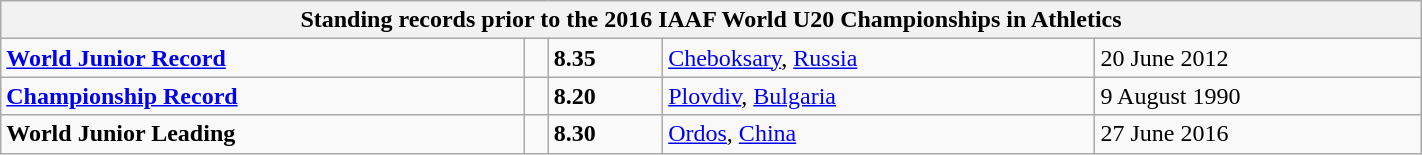<table class="wikitable" width=75%>
<tr>
<th colspan="5">Standing records prior to the 2016 IAAF World U20 Championships in Athletics</th>
</tr>
<tr>
<td><strong><a href='#'>World Junior Record</a></strong></td>
<td></td>
<td><strong>8.35</strong></td>
<td><a href='#'>Cheboksary</a>, <a href='#'>Russia</a></td>
<td>20 June 2012</td>
</tr>
<tr>
<td><strong><a href='#'>Championship Record</a></strong></td>
<td></td>
<td><strong>8.20</strong></td>
<td><a href='#'>Plovdiv</a>, <a href='#'>Bulgaria</a></td>
<td>9 August 1990</td>
</tr>
<tr>
<td><strong>World Junior Leading</strong></td>
<td></td>
<td><strong>8.30</strong></td>
<td><a href='#'>Ordos</a>, <a href='#'>China</a></td>
<td>27 June 2016</td>
</tr>
</table>
